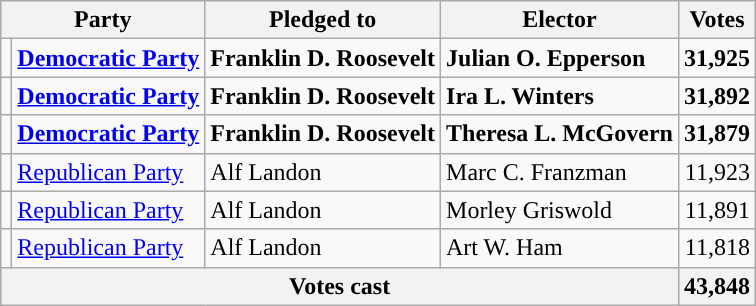<table class="wikitable">
<tr>
<th colspan=2>Party</th>
<th>Pledged to</th>
<th>Elector</th>
<th>Votes</th>
</tr>
<tr style="font-weight:bold">
<td></td>
<td><a href='#'>Democratic Party</a></td>
<td>Franklin D. Roosevelt</td>
<td>Julian O. Epperson</td>
<td align="right">31,925</td>
</tr>
<tr style="font-weight:bold">
<td></td>
<td><a href='#'>Democratic Party</a></td>
<td>Franklin D. Roosevelt</td>
<td>Ira L. Winters</td>
<td align="right">31,892</td>
</tr>
<tr style="font-weight:bold">
<td></td>
<td><a href='#'>Democratic Party</a></td>
<td>Franklin D. Roosevelt</td>
<td>Theresa L. McGovern</td>
<td align="right">31,879</td>
</tr>
<tr>
<td></td>
<td><a href='#'>Republican Party</a></td>
<td>Alf Landon</td>
<td>Marc C. Franzman</td>
<td align="right">11,923</td>
</tr>
<tr>
<td></td>
<td><a href='#'>Republican Party</a></td>
<td>Alf Landon</td>
<td>Morley Griswold</td>
<td align="right">11,891</td>
</tr>
<tr>
<td></td>
<td><a href='#'>Republican Party</a></td>
<td>Alf Landon</td>
<td>Art W. Ham</td>
<td align="right">11,818</td>
</tr>
<tr>
<th colspan="4">Votes cast</th>
<th>43,848</th>
</tr>
</table>
